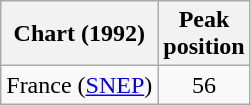<table class="wikitable sortable plainrowheaders" style="text-align:center">
<tr>
<th>Chart (1992)</th>
<th>Peak<br> position</th>
</tr>
<tr>
<td>France (<a href='#'>SNEP</a>)</td>
<td align="center">56</td>
</tr>
</table>
